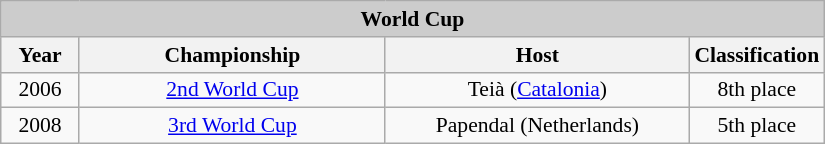<table class="wikitable" style=font-size:90% width=550>
<tr align=center style="background:#cccccc;">
<td colspan=4><strong>World Cup</strong></td>
</tr>
<tr align=center style="background:#eeeeee;">
<th width=10%>Year</th>
<th width=40%>Championship</th>
<th width=40%>Host</th>
<th width=10%>Classification</th>
</tr>
<tr align=center>
<td>2006</td>
<td><a href='#'>2nd World Cup</a></td>
<td>Teià (<a href='#'>Catalonia</a>)</td>
<td>8th place</td>
</tr>
<tr align=center>
<td>2008</td>
<td><a href='#'>3rd World Cup</a></td>
<td>Papendal (Netherlands)</td>
<td>5th place</td>
</tr>
</table>
